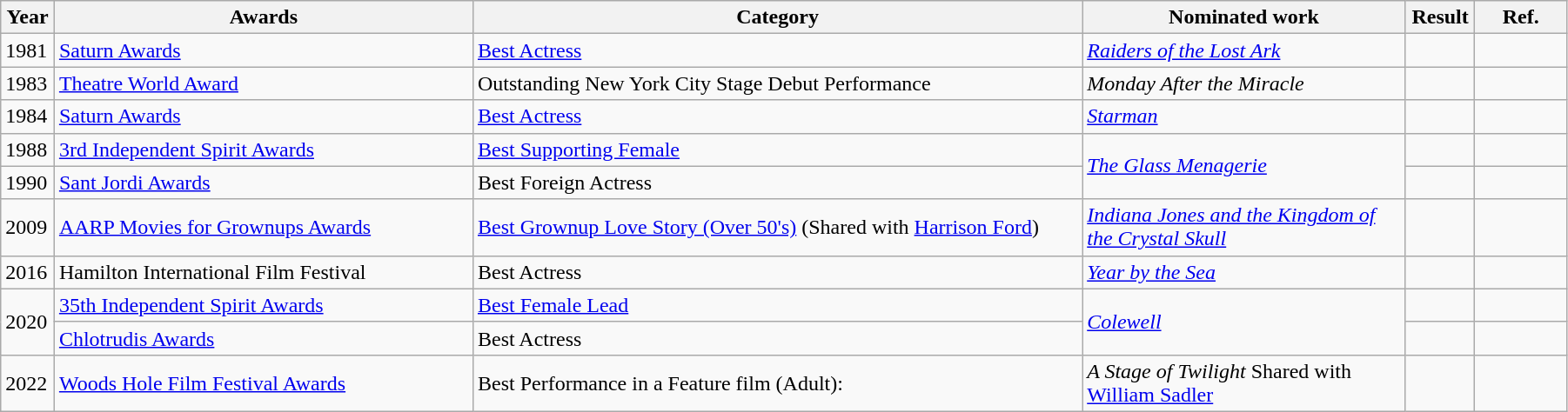<table class="wikitable sortable" width="95%">
<tr>
<th width="10">Year</th>
<th width="300">Awards</th>
<th width="440">Category</th>
<th width="230">Nominated work</th>
<th width="30">Result</th>
<th width="60">Ref.</th>
</tr>
<tr>
<td>1981</td>
<td><a href='#'>Saturn Awards</a></td>
<td><a href='#'>Best Actress</a></td>
<td><em><a href='#'>Raiders of the Lost Ark</a></em></td>
<td></td>
<td></td>
</tr>
<tr>
<td>1983</td>
<td><a href='#'>Theatre World Award</a></td>
<td>Outstanding New York City Stage Debut Performance</td>
<td><em>Monday After the Miracle</em></td>
<td></td>
<td></td>
</tr>
<tr>
<td>1984</td>
<td><a href='#'>Saturn Awards</a></td>
<td><a href='#'>Best Actress</a></td>
<td><em><a href='#'>Starman</a></em></td>
<td></td>
<td></td>
</tr>
<tr>
<td>1988</td>
<td><a href='#'>3rd Independent Spirit Awards</a></td>
<td><a href='#'>Best Supporting Female</a></td>
<td rowspan=2><em><a href='#'>The Glass Menagerie</a></em></td>
<td></td>
<td></td>
</tr>
<tr>
<td>1990</td>
<td><a href='#'>Sant Jordi Awards</a></td>
<td>Best Foreign Actress</td>
<td></td>
<td></td>
</tr>
<tr>
<td>2009</td>
<td><a href='#'>AARP Movies for Grownups Awards</a></td>
<td><a href='#'>Best Grownup Love Story (Over 50's)</a> (Shared with <a href='#'>Harrison Ford</a>)</td>
<td><em><a href='#'>Indiana Jones and the Kingdom of the Crystal Skull</a></em></td>
<td></td>
<td></td>
</tr>
<tr>
<td>2016</td>
<td>Hamilton International Film Festival</td>
<td>Best Actress</td>
<td><em><a href='#'>Year by the Sea</a></em></td>
<td></td>
<td></td>
</tr>
<tr>
<td rowspan=2>2020</td>
<td><a href='#'>35th Independent Spirit Awards</a></td>
<td><a href='#'>Best Female Lead</a></td>
<td rowspan=2><em><a href='#'>Colewell</a></em></td>
<td></td>
<td></td>
</tr>
<tr>
<td><a href='#'>Chlotrudis Awards</a></td>
<td>Best Actress</td>
<td></td>
<td></td>
</tr>
<tr>
<td>2022</td>
<td><a href='#'>Woods Hole Film Festival Awards</a></td>
<td>Best Performance in a Feature film (Adult):</td>
<td><em>A Stage of Twilight</em> Shared with <a href='#'>William Sadler</a></td>
<td></td>
<td></td>
</tr>
</table>
